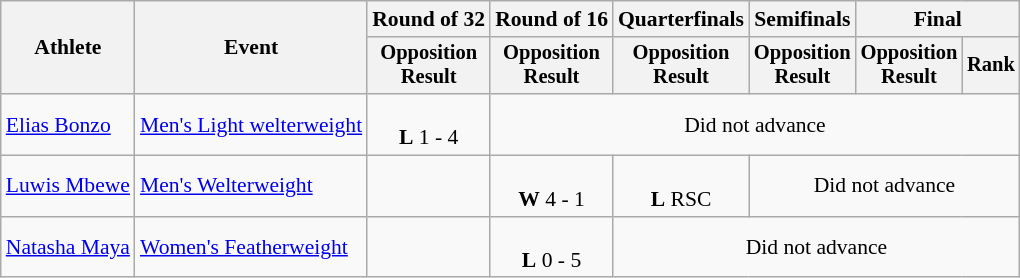<table class="wikitable" style="font-size:90%; text-align:center">
<tr>
<th rowspan=2>Athlete</th>
<th rowspan=2>Event</th>
<th>Round of 32</th>
<th>Round of 16</th>
<th>Quarterfinals</th>
<th>Semifinals</th>
<th colspan=2>Final</th>
</tr>
<tr style="font-size:95%">
<th>Opposition<br>Result</th>
<th>Opposition<br>Result</th>
<th>Opposition<br>Result</th>
<th>Opposition<br>Result</th>
<th>Opposition<br>Result</th>
<th>Rank</th>
</tr>
<tr>
<td align=left><a href='#'>Elias Bonzo</a></td>
<td align=left><a href='#'>Men's Light welterweight</a></td>
<td><br><strong>L</strong> 1 - 4</td>
<td colspan=5>Did not advance</td>
</tr>
<tr>
<td align=left><a href='#'>Luwis Mbewe</a></td>
<td align=left><a href='#'>Men's Welterweight</a></td>
<td></td>
<td><br><strong>W</strong> 4 - 1</td>
<td><br><strong>L</strong> RSC</td>
<td colspan=3>Did not advance</td>
</tr>
<tr>
<td align=left><a href='#'>Natasha Maya</a></td>
<td align=left><a href='#'>Women's Featherweight</a></td>
<td></td>
<td><br><strong>L</strong> 0 - 5</td>
<td colspan=4>Did not advance</td>
</tr>
</table>
